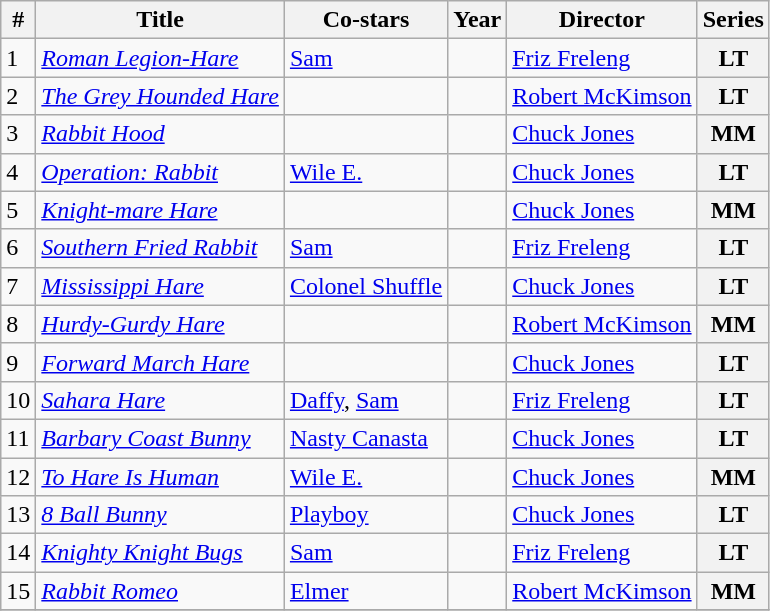<table class="wikitable sortable">
<tr>
<th>#</th>
<th>Title</th>
<th>Co-stars</th>
<th>Year</th>
<th>Director</th>
<th>Series</th>
</tr>
<tr>
<td>1</td>
<td><em><a href='#'>Roman Legion-Hare</a></em></td>
<td><a href='#'>Sam</a></td>
<td></td>
<td><a href='#'>Friz Freleng</a></td>
<th>LT</th>
</tr>
<tr>
<td>2</td>
<td><em><a href='#'>The Grey Hounded Hare</a></em></td>
<td></td>
<td></td>
<td><a href='#'>Robert McKimson</a></td>
<th>LT</th>
</tr>
<tr>
<td>3</td>
<td><em><a href='#'>Rabbit Hood</a></em></td>
<td></td>
<td></td>
<td><a href='#'>Chuck Jones</a></td>
<th>MM</th>
</tr>
<tr>
<td>4</td>
<td><em><a href='#'>Operation: Rabbit</a></em></td>
<td><a href='#'>Wile E.</a></td>
<td></td>
<td><a href='#'>Chuck Jones</a></td>
<th>LT</th>
</tr>
<tr>
<td>5</td>
<td><em><a href='#'>Knight-mare Hare</a></em></td>
<td></td>
<td></td>
<td><a href='#'>Chuck Jones</a></td>
<th>MM</th>
</tr>
<tr>
<td>6</td>
<td><em><a href='#'>Southern Fried Rabbit</a></em></td>
<td><a href='#'>Sam</a></td>
<td></td>
<td><a href='#'>Friz Freleng</a></td>
<th>LT</th>
</tr>
<tr>
<td>7</td>
<td><em><a href='#'>Mississippi Hare</a></em></td>
<td><a href='#'>Colonel Shuffle</a></td>
<td></td>
<td><a href='#'>Chuck Jones</a></td>
<th>LT</th>
</tr>
<tr>
<td>8</td>
<td><em><a href='#'>Hurdy-Gurdy Hare</a></em></td>
<td></td>
<td></td>
<td><a href='#'>Robert McKimson</a></td>
<th>MM</th>
</tr>
<tr>
<td>9</td>
<td><em><a href='#'>Forward March Hare</a></em></td>
<td></td>
<td></td>
<td><a href='#'>Chuck Jones</a></td>
<th>LT</th>
</tr>
<tr>
<td>10</td>
<td><em><a href='#'>Sahara Hare</a></em></td>
<td><a href='#'>Daffy</a>, <a href='#'>Sam</a></td>
<td></td>
<td><a href='#'>Friz Freleng</a></td>
<th>LT</th>
</tr>
<tr>
<td>11</td>
<td><em><a href='#'>Barbary Coast Bunny</a></em></td>
<td><a href='#'>Nasty Canasta</a></td>
<td></td>
<td><a href='#'>Chuck Jones</a></td>
<th>LT</th>
</tr>
<tr>
<td>12</td>
<td><em><a href='#'>To Hare Is Human</a></em></td>
<td><a href='#'>Wile E.</a></td>
<td></td>
<td><a href='#'>Chuck Jones</a></td>
<th>MM</th>
</tr>
<tr>
<td>13</td>
<td><em><a href='#'>8 Ball Bunny</a></em></td>
<td><a href='#'>Playboy</a></td>
<td></td>
<td><a href='#'>Chuck Jones</a></td>
<th>LT</th>
</tr>
<tr>
<td>14</td>
<td><em><a href='#'>Knighty Knight Bugs</a></em></td>
<td><a href='#'>Sam</a></td>
<td></td>
<td><a href='#'>Friz Freleng</a></td>
<th>LT</th>
</tr>
<tr>
<td>15</td>
<td><em><a href='#'>Rabbit Romeo</a></em></td>
<td><a href='#'>Elmer</a></td>
<td></td>
<td><a href='#'>Robert McKimson</a></td>
<th>MM</th>
</tr>
<tr>
</tr>
</table>
